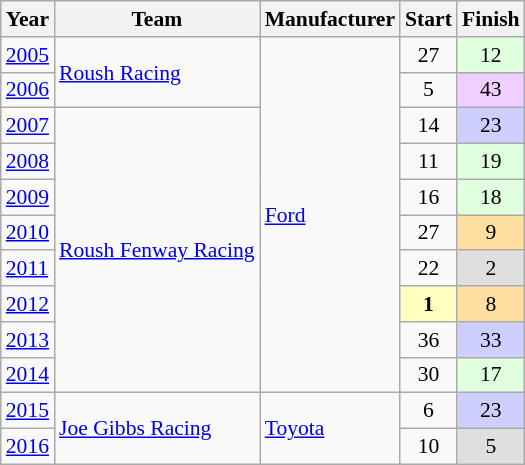<table class="wikitable" style="font-size: 90%;">
<tr>
<th>Year</th>
<th>Team</th>
<th>Manufacturer</th>
<th>Start</th>
<th>Finish</th>
</tr>
<tr>
<td><a href='#'>2005</a></td>
<td rowspan=2><a href='#'>Roush Racing</a></td>
<td rowspan=10><a href='#'>Ford</a></td>
<td align=center>27</td>
<td align=center style="background:#DFFFDF;">12</td>
</tr>
<tr>
<td><a href='#'>2006</a></td>
<td align=center>5</td>
<td align=center style="background:#EFCFFF;">43</td>
</tr>
<tr>
<td><a href='#'>2007</a></td>
<td rowspan=8><a href='#'>Roush Fenway Racing</a></td>
<td align=center>14</td>
<td align=center style="background:#CFCFFF;">23</td>
</tr>
<tr>
<td><a href='#'>2008</a></td>
<td align=center>11</td>
<td align=center style="background:#DFFFDF;">19</td>
</tr>
<tr>
<td><a href='#'>2009</a></td>
<td align=center>16</td>
<td align=center style="background:#DFFFDF;">18</td>
</tr>
<tr>
<td><a href='#'>2010</a></td>
<td align=center>27</td>
<td align=center style="background:#FFDF9F;">9</td>
</tr>
<tr>
<td><a href='#'>2011</a></td>
<td align=center>22</td>
<td align=center style="background:#DFDFDF;">2</td>
</tr>
<tr>
<td><a href='#'>2012</a></td>
<td align=center style="background:#FFFFBF;"><strong>1</strong></td>
<td align=center style="background:#FFDF9F;">8</td>
</tr>
<tr>
<td><a href='#'>2013</a></td>
<td align=center>36</td>
<td align=center style="background:#CFCFFF;">33</td>
</tr>
<tr>
<td><a href='#'>2014</a></td>
<td align=center>30</td>
<td align=center style="background:#DFFFDF;">17</td>
</tr>
<tr>
<td><a href='#'>2015</a></td>
<td rowspan=2><a href='#'>Joe Gibbs Racing</a></td>
<td rowspan=2><a href='#'>Toyota</a></td>
<td align=center>6</td>
<td align=center style="background:#CFCFFF;">23</td>
</tr>
<tr>
<td><a href='#'>2016</a></td>
<td align=center>10</td>
<td align=center style="background:#DFDFDF;">5</td>
</tr>
</table>
